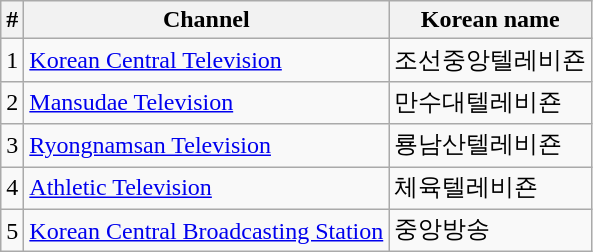<table class="wikitable">
<tr>
<th>#</th>
<th>Channel</th>
<th>Korean name</th>
</tr>
<tr>
<td>1</td>
<td><a href='#'>Korean Central Television</a></td>
<td>조선중앙텔레비죤</td>
</tr>
<tr>
<td>2</td>
<td><a href='#'>Mansudae Television</a></td>
<td>만수대텔레비죤</td>
</tr>
<tr>
<td>3</td>
<td><a href='#'>Ryongnamsan Television</a></td>
<td>룡남산텔레비죤</td>
</tr>
<tr>
<td>4</td>
<td><a href='#'>Athletic Television</a></td>
<td>체육텔레비죤</td>
</tr>
<tr>
<td>5</td>
<td><a href='#'>Korean Central Broadcasting Station</a></td>
<td>중앙방송</td>
</tr>
</table>
